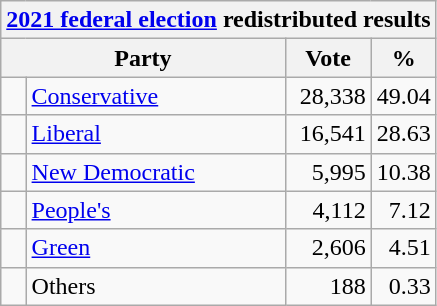<table class="wikitable">
<tr>
<th colspan="4"><a href='#'>2021 federal election</a> redistributed results</th>
</tr>
<tr>
<th bgcolor="#DDDDFF" width="130px" colspan="2">Party</th>
<th bgcolor="#DDDDFF" width="50px">Vote</th>
<th bgcolor="#DDDDFF" width="30px">%</th>
</tr>
<tr>
<td> </td>
<td><a href='#'>Conservative</a></td>
<td align=right>28,338</td>
<td align=right>49.04</td>
</tr>
<tr>
<td> </td>
<td><a href='#'>Liberal</a></td>
<td align=right>16,541</td>
<td align=right>28.63</td>
</tr>
<tr>
<td> </td>
<td><a href='#'>New Democratic</a></td>
<td align=right>5,995</td>
<td align=right>10.38</td>
</tr>
<tr>
<td> </td>
<td><a href='#'>People's</a></td>
<td align=right>4,112</td>
<td align=right>7.12</td>
</tr>
<tr>
<td> </td>
<td><a href='#'>Green</a></td>
<td align=right>2,606</td>
<td align=right>4.51</td>
</tr>
<tr>
<td> </td>
<td>Others</td>
<td align=right>188</td>
<td align=right>0.33</td>
</tr>
</table>
